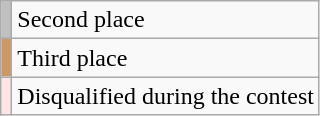<table class="wikitable">
<tr>
<td style="background:silver;"></td>
<td>Second place</td>
</tr>
<tr>
<td bgcolor=#c96></td>
<td>Third place</td>
</tr>
<tr>
<td style="background:#FFE6E6;"></td>
<td>Disqualified during the contest</td>
</tr>
</table>
